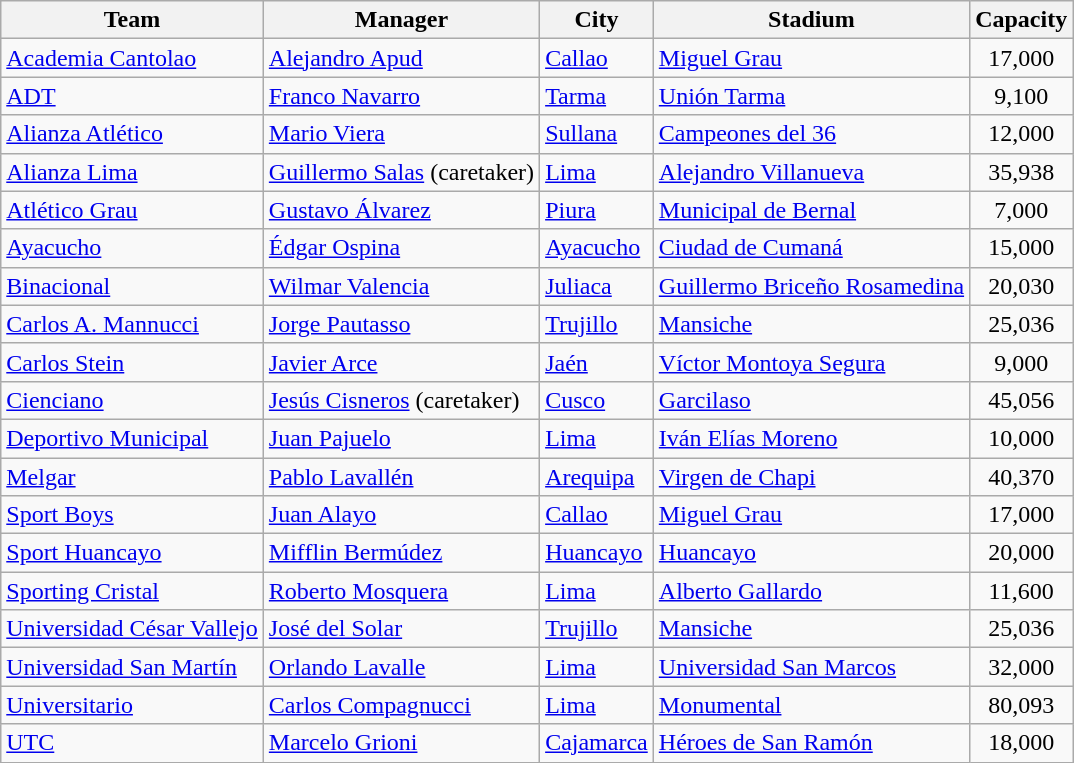<table class="wikitable sortable">
<tr>
<th>Team</th>
<th>Manager</th>
<th>City</th>
<th>Stadium</th>
<th>Capacity</th>
</tr>
<tr>
<td><a href='#'>Academia Cantolao</a></td>
<td> <a href='#'>Alejandro Apud</a></td>
<td><a href='#'>Callao</a></td>
<td><a href='#'>Miguel Grau</a></td>
<td align="center">17,000</td>
</tr>
<tr>
<td><a href='#'>ADT</a></td>
<td> <a href='#'>Franco Navarro</a></td>
<td><a href='#'>Tarma</a></td>
<td><a href='#'>Unión Tarma</a></td>
<td align="center">9,100</td>
</tr>
<tr>
<td><a href='#'>Alianza Atlético</a></td>
<td> <a href='#'>Mario Viera</a></td>
<td><a href='#'>Sullana</a></td>
<td><a href='#'>Campeones del 36</a></td>
<td align="center">12,000</td>
</tr>
<tr>
<td><a href='#'>Alianza Lima</a></td>
<td> <a href='#'>Guillermo Salas</a> (caretaker)</td>
<td><a href='#'>Lima</a></td>
<td><a href='#'>Alejandro Villanueva</a></td>
<td align="center">35,938</td>
</tr>
<tr>
<td><a href='#'>Atlético Grau</a></td>
<td> <a href='#'>Gustavo Álvarez</a></td>
<td><a href='#'>Piura</a></td>
<td><a href='#'>Municipal de Bernal</a></td>
<td align="center">7,000</td>
</tr>
<tr>
<td><a href='#'>Ayacucho</a></td>
<td> <a href='#'>Édgar Ospina</a></td>
<td><a href='#'>Ayacucho</a></td>
<td><a href='#'>Ciudad de Cumaná</a></td>
<td align="center">15,000</td>
</tr>
<tr>
<td><a href='#'>Binacional</a></td>
<td> <a href='#'>Wilmar Valencia</a></td>
<td><a href='#'>Juliaca</a></td>
<td><a href='#'>Guillermo Briceño Rosamedina</a></td>
<td align="center">20,030</td>
</tr>
<tr>
<td><a href='#'>Carlos A. Mannucci</a></td>
<td> <a href='#'>Jorge Pautasso</a></td>
<td><a href='#'>Trujillo</a></td>
<td><a href='#'>Mansiche</a></td>
<td align="center">25,036</td>
</tr>
<tr>
<td><a href='#'>Carlos Stein</a></td>
<td> <a href='#'>Javier Arce</a></td>
<td><a href='#'>Jaén</a></td>
<td><a href='#'>Víctor Montoya Segura</a></td>
<td align="center">9,000</td>
</tr>
<tr>
<td><a href='#'>Cienciano</a></td>
<td> <a href='#'>Jesús Cisneros</a> (caretaker)</td>
<td><a href='#'>Cusco</a></td>
<td><a href='#'>Garcilaso</a></td>
<td align="center">45,056</td>
</tr>
<tr>
<td><a href='#'>Deportivo Municipal</a></td>
<td> <a href='#'>Juan Pajuelo</a></td>
<td><a href='#'>Lima</a></td>
<td><a href='#'>Iván Elías Moreno</a></td>
<td align="center">10,000</td>
</tr>
<tr>
<td><a href='#'>Melgar</a></td>
<td> <a href='#'>Pablo Lavallén</a></td>
<td><a href='#'>Arequipa</a></td>
<td><a href='#'>Virgen de Chapi</a></td>
<td align="center">40,370</td>
</tr>
<tr>
<td><a href='#'>Sport Boys</a></td>
<td> <a href='#'>Juan Alayo</a></td>
<td><a href='#'>Callao</a></td>
<td><a href='#'>Miguel Grau</a></td>
<td align="center">17,000</td>
</tr>
<tr>
<td><a href='#'>Sport Huancayo</a></td>
<td> <a href='#'>Mifflin Bermúdez</a></td>
<td><a href='#'>Huancayo</a></td>
<td><a href='#'>Huancayo</a></td>
<td align="center">20,000</td>
</tr>
<tr>
<td><a href='#'>Sporting Cristal</a></td>
<td> <a href='#'>Roberto Mosquera</a></td>
<td><a href='#'>Lima</a></td>
<td><a href='#'>Alberto Gallardo</a></td>
<td align="center">11,600</td>
</tr>
<tr>
<td><a href='#'>Universidad César Vallejo</a></td>
<td> <a href='#'>José del Solar</a></td>
<td><a href='#'>Trujillo</a></td>
<td><a href='#'>Mansiche</a></td>
<td align="center">25,036</td>
</tr>
<tr>
<td><a href='#'>Universidad San Martín</a></td>
<td> <a href='#'>Orlando Lavalle</a></td>
<td><a href='#'>Lima</a></td>
<td><a href='#'>Universidad San Marcos</a></td>
<td align="center">32,000</td>
</tr>
<tr>
<td><a href='#'>Universitario</a></td>
<td> <a href='#'>Carlos Compagnucci</a></td>
<td><a href='#'>Lima</a></td>
<td><a href='#'>Monumental</a></td>
<td align="center">80,093</td>
</tr>
<tr>
<td><a href='#'>UTC</a></td>
<td> <a href='#'>Marcelo Grioni</a></td>
<td><a href='#'>Cajamarca</a></td>
<td><a href='#'>Héroes de San Ramón</a></td>
<td align="center">18,000</td>
</tr>
</table>
